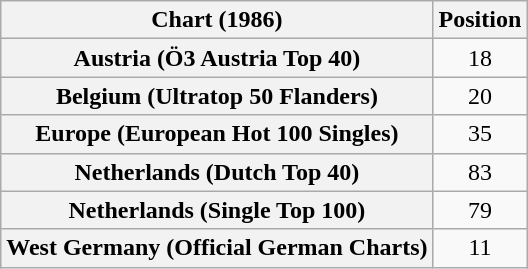<table class="wikitable sortable plainrowheaders" style="text-align:center">
<tr>
<th scope="col">Chart (1986)</th>
<th scope="col">Position</th>
</tr>
<tr>
<th scope="row">Austria (Ö3 Austria Top 40)</th>
<td>18</td>
</tr>
<tr>
<th scope="row">Belgium (Ultratop 50 Flanders)</th>
<td>20</td>
</tr>
<tr>
<th scope="row">Europe (European Hot 100 Singles)</th>
<td>35</td>
</tr>
<tr>
<th scope="row">Netherlands (Dutch Top 40)</th>
<td>83</td>
</tr>
<tr>
<th scope="row">Netherlands (Single Top 100)</th>
<td>79</td>
</tr>
<tr>
<th scope="row">West Germany (Official German Charts)</th>
<td>11</td>
</tr>
</table>
